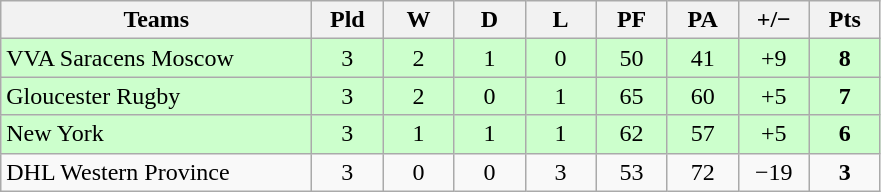<table class="wikitable" style="text-align: center;">
<tr>
<th width="200">Teams</th>
<th width="40">Pld</th>
<th width="40">W</th>
<th width="40">D</th>
<th width="40">L</th>
<th width="40">PF</th>
<th width="40">PA</th>
<th width="40">+/−</th>
<th width="40">Pts</th>
</tr>
<tr bgcolor=ccffcc>
<td align=left> VVA Saracens Moscow</td>
<td>3</td>
<td>2</td>
<td>1</td>
<td>0</td>
<td>50</td>
<td>41</td>
<td>+9</td>
<td><strong>8</strong></td>
</tr>
<tr bgcolor=ccffcc>
<td align=left> Gloucester Rugby</td>
<td>3</td>
<td>2</td>
<td>0</td>
<td>1</td>
<td>65</td>
<td>60</td>
<td>+5</td>
<td><strong>7</strong></td>
</tr>
<tr bgcolor=ccffcc>
<td align=left> New York</td>
<td>3</td>
<td>1</td>
<td>1</td>
<td>1</td>
<td>62</td>
<td>57</td>
<td>+5</td>
<td><strong>6</strong></td>
</tr>
<tr>
<td align=left> DHL Western Province</td>
<td>3</td>
<td>0</td>
<td>0</td>
<td>3</td>
<td>53</td>
<td>72</td>
<td>−19</td>
<td><strong>3</strong></td>
</tr>
</table>
